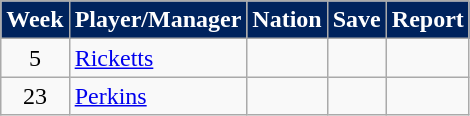<table class=wikitable>
<tr>
<th style="background:#00235D; color:white; text-align:center;">Week</th>
<th style="background:#00235D; color:white; text-align:center;">Player/Manager</th>
<th style="background:#00235D; color:white; text-align:center;">Nation</th>
<th style="background:#00235D; color:white; text-align:center;">Save</th>
<th style="background:#00235D; color:white; text-align:center;">Report</th>
</tr>
<tr>
<td style="text-align:center;">5</td>
<td><a href='#'>Ricketts</a></td>
<td></td>
<td align=center></td>
<td style="text-align:center;"></td>
</tr>
<tr>
<td style="text-align:center;">23</td>
<td><a href='#'>Perkins</a></td>
<td></td>
<td align=center></td>
<td style="text-align:center;"></td>
</tr>
</table>
